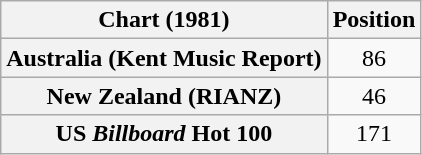<table class="wikitable sortable plainrowheaders" style="text-align:center">
<tr>
<th>Chart (1981)</th>
<th>Position</th>
</tr>
<tr>
<th scope="row">Australia (Kent Music Report)</th>
<td>86</td>
</tr>
<tr>
<th scope="row">New Zealand (RIANZ)</th>
<td>46</td>
</tr>
<tr>
<th scope="row">US <em>Billboard</em> Hot 100</th>
<td>171</td>
</tr>
</table>
